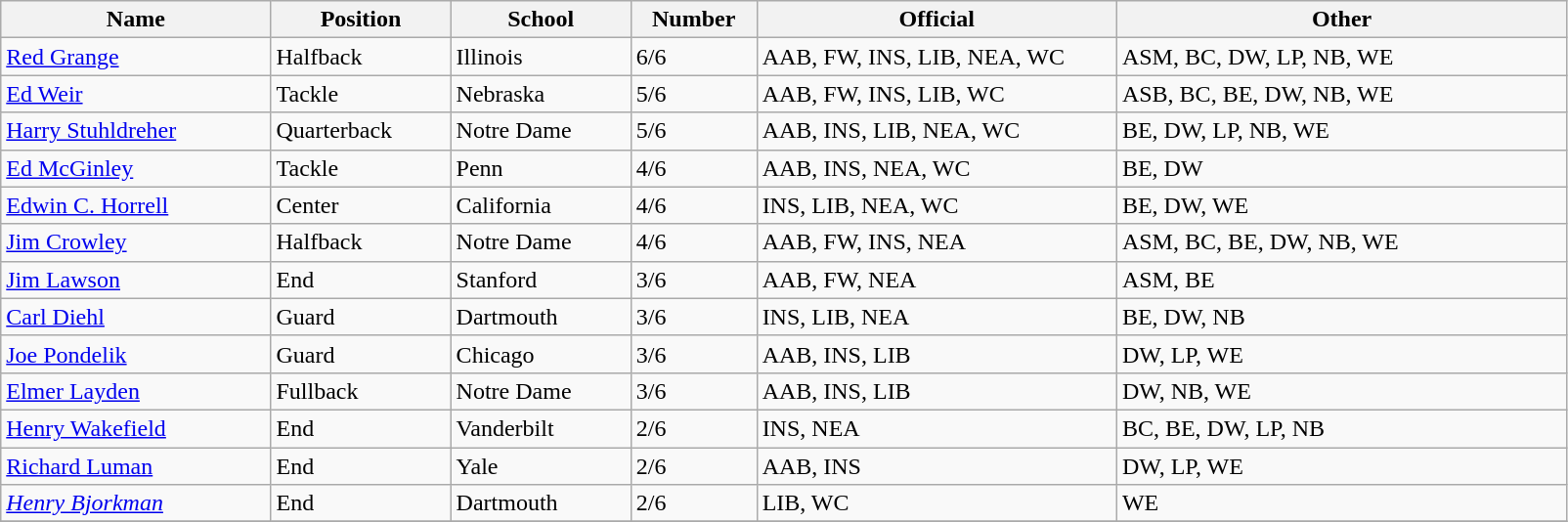<table class="wikitable sortable">
<tr>
<th bgcolor="#DDDDFF" width="15%">Name</th>
<th bgcolor="#DDDDFF" width="10%">Position</th>
<th bgcolor="#DDDDFF" width="10%">School</th>
<th bgcolor="#DDDDFF" width="7%">Number</th>
<th bgcolor="#DDDDFF" width="20%">Official</th>
<th bgcolor="#DDDDFF" width="25%">Other</th>
</tr>
<tr align="left">
<td><a href='#'>Red Grange</a></td>
<td>Halfback</td>
<td>Illinois</td>
<td>6/6</td>
<td>AAB, FW, INS, LIB, NEA, WC</td>
<td>ASM, BC, DW, LP, NB, WE</td>
</tr>
<tr align="left">
<td><a href='#'>Ed Weir</a></td>
<td>Tackle</td>
<td>Nebraska</td>
<td>5/6</td>
<td>AAB, FW, INS, LIB, WC</td>
<td>ASB, BC, BE, DW, NB, WE</td>
</tr>
<tr align="left">
<td><a href='#'>Harry Stuhldreher</a></td>
<td>Quarterback</td>
<td>Notre Dame</td>
<td>5/6</td>
<td>AAB, INS, LIB, NEA, WC</td>
<td>BE, DW, LP, NB, WE</td>
</tr>
<tr align="left">
<td><a href='#'>Ed McGinley</a></td>
<td>Tackle</td>
<td>Penn</td>
<td>4/6</td>
<td>AAB, INS, NEA, WC</td>
<td>BE, DW</td>
</tr>
<tr align="left">
<td><a href='#'>Edwin C. Horrell</a></td>
<td>Center</td>
<td>California</td>
<td>4/6</td>
<td>INS, LIB, NEA, WC</td>
<td>BE, DW, WE</td>
</tr>
<tr align="left">
<td><a href='#'>Jim Crowley</a></td>
<td>Halfback</td>
<td>Notre Dame</td>
<td>4/6</td>
<td>AAB, FW, INS, NEA</td>
<td>ASM, BC, BE, DW, NB, WE</td>
</tr>
<tr align="left">
<td><a href='#'>Jim Lawson</a></td>
<td>End</td>
<td>Stanford</td>
<td>3/6</td>
<td>AAB, FW, NEA</td>
<td>ASM, BE</td>
</tr>
<tr align="left">
<td><a href='#'>Carl Diehl</a></td>
<td>Guard</td>
<td>Dartmouth</td>
<td>3/6</td>
<td>INS, LIB, NEA</td>
<td>BE, DW, NB</td>
</tr>
<tr align="left">
<td><a href='#'>Joe Pondelik</a></td>
<td>Guard</td>
<td>Chicago</td>
<td>3/6</td>
<td>AAB, INS, LIB</td>
<td>DW, LP, WE</td>
</tr>
<tr align="left">
<td><a href='#'>Elmer Layden</a></td>
<td>Fullback</td>
<td>Notre Dame</td>
<td>3/6</td>
<td>AAB, INS, LIB</td>
<td>DW, NB, WE</td>
</tr>
<tr align="left">
<td><a href='#'>Henry Wakefield</a></td>
<td>End</td>
<td>Vanderbilt</td>
<td>2/6</td>
<td>INS, NEA</td>
<td>BC, BE, DW, LP, NB</td>
</tr>
<tr align="left">
<td><a href='#'>Richard Luman</a></td>
<td>End</td>
<td>Yale</td>
<td>2/6</td>
<td>AAB, INS</td>
<td>DW, LP, WE</td>
</tr>
<tr align="left">
<td><em><a href='#'>Henry Bjorkman</a></em></td>
<td>End</td>
<td>Dartmouth</td>
<td>2/6</td>
<td>LIB, WC</td>
<td>WE</td>
</tr>
<tr align="left">
</tr>
</table>
